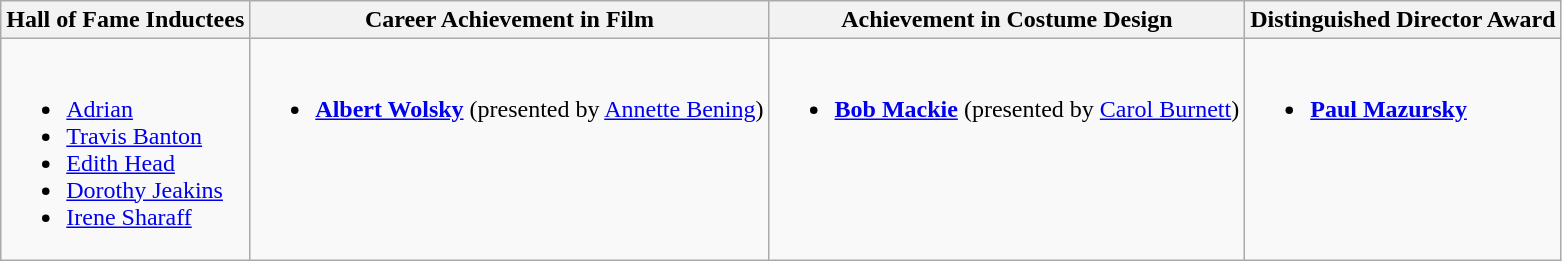<table class="wikitable" style="width=100%">
<tr>
<th style="width=50%">Hall of Fame Inductees</th>
<th style="width=50%">Career Achievement in Film</th>
<th>Achievement in Costume Design</th>
<th><strong>Distinguished Director Award</strong></th>
</tr>
<tr>
<td valign="top"><br><ul><li><a href='#'>Adrian</a></li><li><a href='#'>Travis Banton</a></li><li><a href='#'>Edith Head</a></li><li><a href='#'>Dorothy Jeakins</a></li><li><a href='#'>Irene Sharaff</a></li></ul></td>
<td valign="top"><br><ul><li><strong><a href='#'>Albert Wolsky</a></strong> (presented by <a href='#'>Annette Bening</a>)</li></ul></td>
<td valign="top"><br><ul><li><strong><a href='#'>Bob Mackie</a></strong> (presented by <a href='#'>Carol Burnett</a>)</li></ul></td>
<td valign="top"><br><ul><li><strong><a href='#'>Paul Mazursky</a></strong></li></ul></td>
</tr>
</table>
